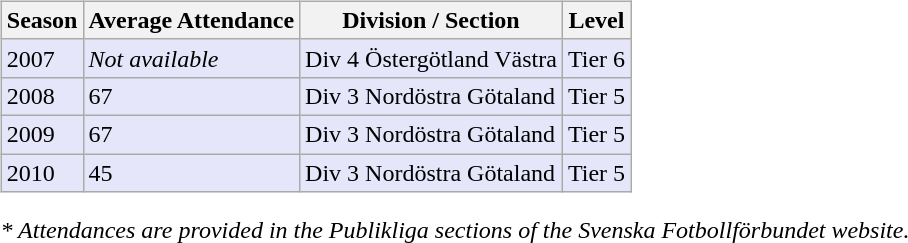<table>
<tr>
<td valign="top" width=0%><br><table class="wikitable">
<tr style="background:#f0f6fa;">
<th><strong>Season</strong></th>
<th><strong>Average Attendance</strong></th>
<th><strong>Division / Section</strong></th>
<th><strong>Level</strong></th>
</tr>
<tr>
<td style="background:#E6E6FA;">2007</td>
<td style="background:#E6E6FA;"><em>Not available</em></td>
<td style="background:#E6E6FA;">Div 4 Östergötland Västra</td>
<td style="background:#E6E6FA;">Tier 6</td>
</tr>
<tr>
<td style="background:#E6E6FA;">2008</td>
<td style="background:#E6E6FA;">67</td>
<td style="background:#E6E6FA;">Div 3 Nordöstra Götaland</td>
<td style="background:#E6E6FA;">Tier 5</td>
</tr>
<tr>
<td style="background:#E6E6FA;">2009</td>
<td style="background:#E6E6FA;">67</td>
<td style="background:#E6E6FA;">Div 3 Nordöstra Götaland</td>
<td style="background:#E6E6FA;">Tier 5</td>
</tr>
<tr>
<td style="background:#E6E6FA;">2010</td>
<td style="background:#E6E6FA;">45</td>
<td style="background:#E6E6FA;">Div 3 Nordöstra Götaland</td>
<td style="background:#E6E6FA;">Tier 5</td>
</tr>
</table>
<em>* Attendances are provided in the Publikliga sections of the Svenska Fotbollförbundet website.</em> </td>
</tr>
</table>
